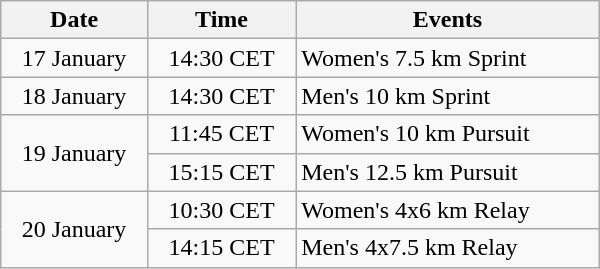<table class="wikitable" style="text-align: center" width="400">
<tr>
<th>Date</th>
<th>Time</th>
<th>Events</th>
</tr>
<tr>
<td>17 January</td>
<td>14:30 CET</td>
<td style="text-align: left">Women's 7.5 km Sprint</td>
</tr>
<tr>
<td>18 January</td>
<td>14:30 CET</td>
<td style="text-align: left">Men's 10 km Sprint</td>
</tr>
<tr>
<td rowspan=2>19 January</td>
<td>11:45 CET</td>
<td style="text-align: left">Women's 10 km Pursuit</td>
</tr>
<tr>
<td>15:15 CET</td>
<td style="text-align: left">Men's 12.5 km Pursuit</td>
</tr>
<tr>
<td rowspan=2>20 January</td>
<td>10:30 CET</td>
<td style="text-align: left">Women's 4x6 km Relay</td>
</tr>
<tr>
<td>14:15 CET</td>
<td style="text-align: left">Men's 4x7.5 km Relay</td>
</tr>
</table>
